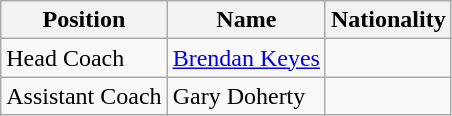<table class="wikitable">
<tr>
<th>Position</th>
<th>Name</th>
<th>Nationality</th>
</tr>
<tr>
<td>Head Coach</td>
<td><a href='#'>Brendan Keyes</a></td>
<td></td>
</tr>
<tr>
<td>Assistant Coach</td>
<td>Gary Doherty</td>
<td></td>
</tr>
</table>
